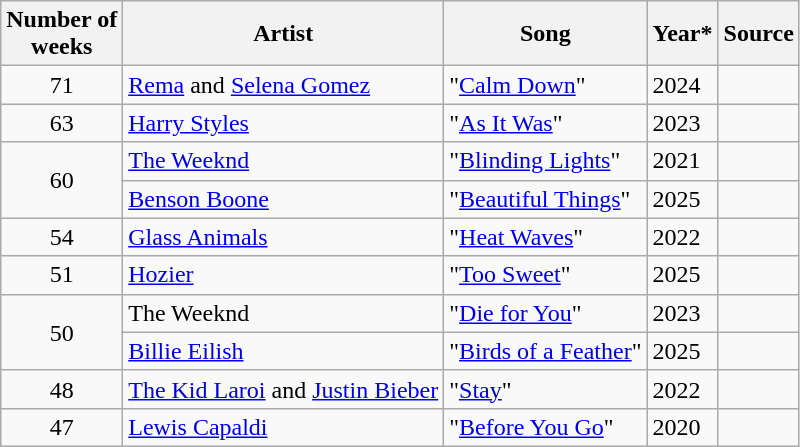<table class="wikitable">
<tr>
<th>Number of <br> weeks</th>
<th>Artist</th>
<th>Song</th>
<th>Year*</th>
<th>Source</th>
</tr>
<tr>
<td style="text-align:center;">71</td>
<td><a href='#'>Rema</a> and <a href='#'>Selena Gomez</a></td>
<td>"<a href='#'>Calm Down</a>"</td>
<td>2024</td>
<td></td>
</tr>
<tr>
<td style="text-align:center;">63</td>
<td><a href='#'>Harry Styles</a></td>
<td>"<a href='#'>As It Was</a>"</td>
<td>2023</td>
<td></td>
</tr>
<tr>
<td rowspan=2 style="text-align:center;">60</td>
<td><a href='#'>The Weeknd</a></td>
<td>"<a href='#'>Blinding Lights</a>"</td>
<td>2021</td>
<td></td>
</tr>
<tr>
<td><a href='#'>Benson Boone</a></td>
<td>"<a href='#'>Beautiful Things</a>"</td>
<td>2025</td>
<td></td>
</tr>
<tr>
<td style="text-align:center;">54</td>
<td><a href='#'>Glass Animals</a></td>
<td>"<a href='#'>Heat Waves</a>"</td>
<td>2022</td>
<td></td>
</tr>
<tr>
<td style="text-align:center;">51</td>
<td><a href='#'>Hozier</a></td>
<td>"<a href='#'>Too Sweet</a>"</td>
<td>2025</td>
<td></td>
</tr>
<tr>
<td rowspan=2 style="text-align:center;">50</td>
<td>The Weeknd</td>
<td>"<a href='#'>Die for You</a>"</td>
<td>2023</td>
<td></td>
</tr>
<tr>
<td><a href='#'>Billie Eilish</a></td>
<td>"<a href='#'>Birds of a Feather</a>"</td>
<td>2025</td>
<td></td>
</tr>
<tr>
<td style="text-align:center;">48</td>
<td><a href='#'>The Kid Laroi</a> and <a href='#'>Justin Bieber</a></td>
<td>"<a href='#'>Stay</a>"</td>
<td>2022</td>
<td></td>
</tr>
<tr>
<td style="text-align:center;">47</td>
<td><a href='#'>Lewis Capaldi</a></td>
<td>"<a href='#'>Before You Go</a>"</td>
<td>2020</td>
<td></td>
</tr>
</table>
